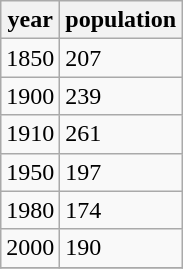<table class="wikitable">
<tr>
<th>year</th>
<th>population</th>
</tr>
<tr>
<td>1850</td>
<td>207</td>
</tr>
<tr>
<td>1900</td>
<td>239</td>
</tr>
<tr>
<td>1910</td>
<td>261</td>
</tr>
<tr>
<td>1950</td>
<td>197</td>
</tr>
<tr>
<td>1980</td>
<td>174</td>
</tr>
<tr>
<td>2000</td>
<td>190</td>
</tr>
<tr>
</tr>
</table>
